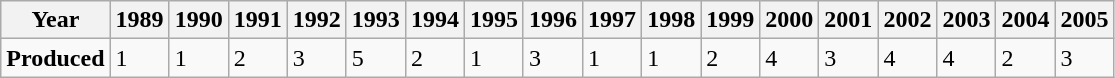<table class="wikitable">
<tr>
<th>Year</th>
<th>1989</th>
<th>1990</th>
<th>1991</th>
<th>1992</th>
<th>1993</th>
<th>1994</th>
<th>1995</th>
<th>1996</th>
<th>1997</th>
<th>1998</th>
<th>1999</th>
<th>2000</th>
<th>2001</th>
<th>2002</th>
<th>2003</th>
<th>2004</th>
<th>2005</th>
</tr>
<tr>
<td><strong>Produced</strong></td>
<td>1</td>
<td>1</td>
<td>2</td>
<td>3</td>
<td>5</td>
<td>2</td>
<td>1</td>
<td>3</td>
<td>1</td>
<td>1</td>
<td>2</td>
<td>4</td>
<td>3</td>
<td>4</td>
<td>4</td>
<td>2</td>
<td>3</td>
</tr>
</table>
